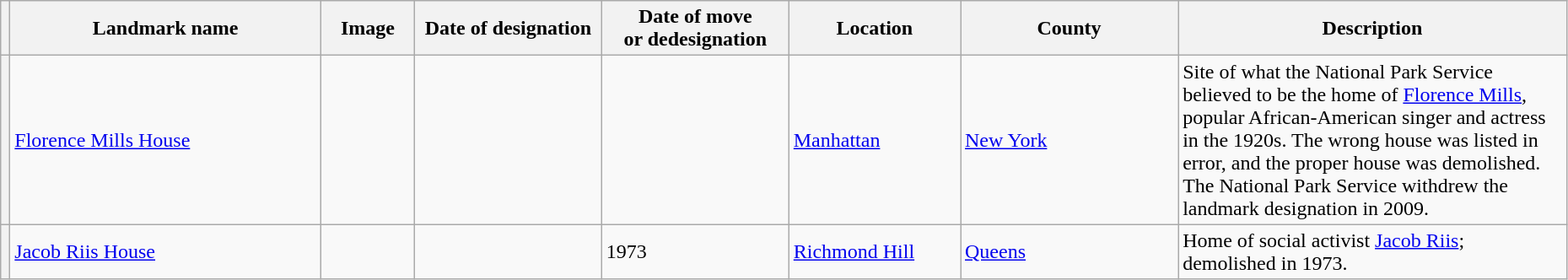<table class="wikitable sortable" style="width:98%">
<tr>
<th scope="col"></th>
<th scope="col" width="20%">Landmark name</th>
<th scope="col" class="unsortable" width="6%">Image</th>
<th scope="col" width="12%">Date of designation</th>
<th scope="col" width="12%">Date of move<br>or dedesignation</th>
<th scope="col" width="11%">Location</th>
<th scope="col" width="14%">County</th>
<th scope="col" class="unsortable" width="30%">Description</th>
</tr>
<tr>
<th></th>
<td><a href='#'>Florence Mills House</a></td>
<td></td>
<td></td>
<td></td>
<td><a href='#'>Manhattan</a> </td>
<td><a href='#'>New York</a></td>
<td>Site of what the National Park Service believed to be the home of <a href='#'>Florence Mills</a>, popular African-American singer and actress in the 1920s. The wrong house was listed in error, and the proper house was demolished. The National Park Service withdrew the landmark designation in 2009.</td>
</tr>
<tr>
<th></th>
<td><a href='#'>Jacob Riis House</a></td>
<td></td>
<td></td>
<td>1973</td>
<td><a href='#'>Richmond Hill</a> </td>
<td><a href='#'>Queens</a></td>
<td>Home of social activist <a href='#'>Jacob Riis</a>; demolished in 1973.</td>
</tr>
</table>
